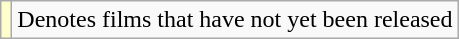<table class="wikitable sortable" width:100%;>
<tr>
<td style="background:#FFFFCC;"></td>
<td>Denotes films that have not yet been released</td>
</tr>
</table>
